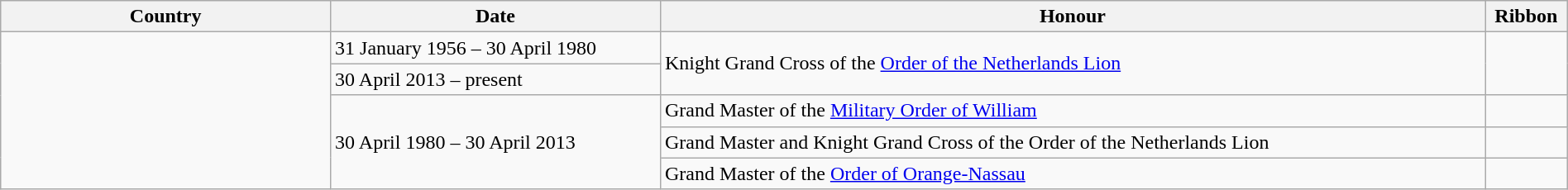<table class="wikitable sortable plainrowheaders" width="100%" style="margin:0.5em 1em 0.5em 0; border:1px solid #005566; border-collapse:collapse;">
<tr>
<th width="20%"><span>Country</span></th>
<th width="20%"><span>Date</span></th>
<th width="50%"><span>Honour</span></th>
<th width="5%"><span>Ribbon</span></th>
</tr>
<tr>
<td rowspan="6"></td>
<td>31 January 1956 – 30 April 1980</td>
<td rowspan="2">Knight Grand Cross of the <a href='#'>Order of the Netherlands Lion</a></td>
<td rowspan="2"></td>
</tr>
<tr>
<td>30 April 2013 – present</td>
</tr>
<tr>
<td rowspan="3">30 April 1980 – 30 April 2013</td>
<td>Grand Master of the <a href='#'>Military Order of William</a></td>
<td></td>
</tr>
<tr>
<td>Grand Master and Knight Grand Cross of the Order of the Netherlands Lion</td>
<td></td>
</tr>
<tr>
<td>Grand Master of the <a href='#'>Order of Orange-Nassau</a></td>
<td></td>
</tr>
</table>
